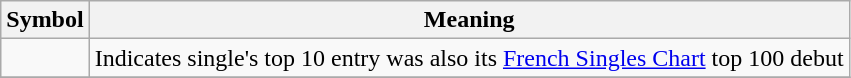<table class="wikitable">
<tr>
<th>Symbol</th>
<th>Meaning</th>
</tr>
<tr>
<td></td>
<td>Indicates single's top 10 entry was also its <a href='#'>French Singles Chart</a> top 100 debut</td>
</tr>
<tr>
</tr>
</table>
